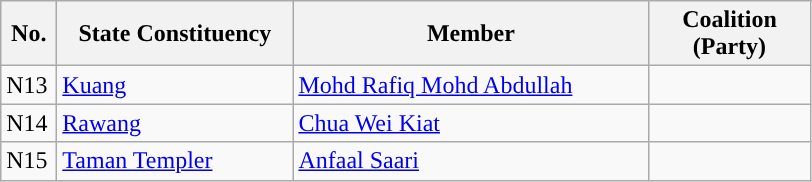<table class="wikitable">
<tr>
<th width="30">No.</th>
<th width="150">State Constituency</th>
<th width="230">Member</th>
<th width="100">Coalition (Party)</th>
</tr>
<tr>
<td>N13</td>
<td><a href='#'>Kuang</a></td>
<td><a href='#'>Mohd Rafiq Mohd Abdullah</a></td>
<td></td>
</tr>
<tr>
<td>N14</td>
<td><a href='#'>Rawang</a></td>
<td><a href='#'>Chua Wei Kiat</a></td>
<td></td>
</tr>
<tr>
<td>N15</td>
<td><a href='#'>Taman Templer</a></td>
<td><a href='#'>Anfaal Saari</a></td>
<td></td>
</tr>
</table>
